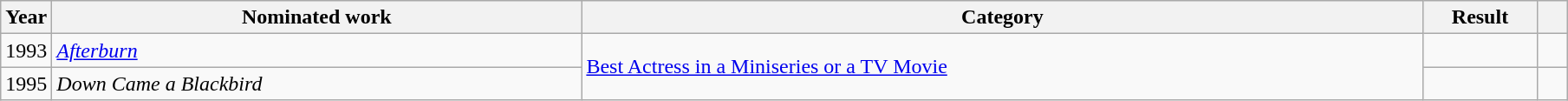<table class="wikitable sortable">
<tr>
<th scope="col" style="width:1em;">Year</th>
<th scope="col" style="width:25em;">Nominated work</th>
<th scope="col" style="width:40em;">Category</th>
<th scope="col" style="width:5em;">Result</th>
<th scope="col" style="width:1em;"class="unsortable"></th>
</tr>
<tr>
<td>1993</td>
<td><em><a href='#'>Afterburn</a></em></td>
<td rowspan="2"><a href='#'>Best Actress in a Miniseries or a TV Movie</a></td>
<td></td>
<td></td>
</tr>
<tr>
<td>1995</td>
<td><em>Down Came a Blackbird</em></td>
<td></td>
<td></td>
</tr>
</table>
